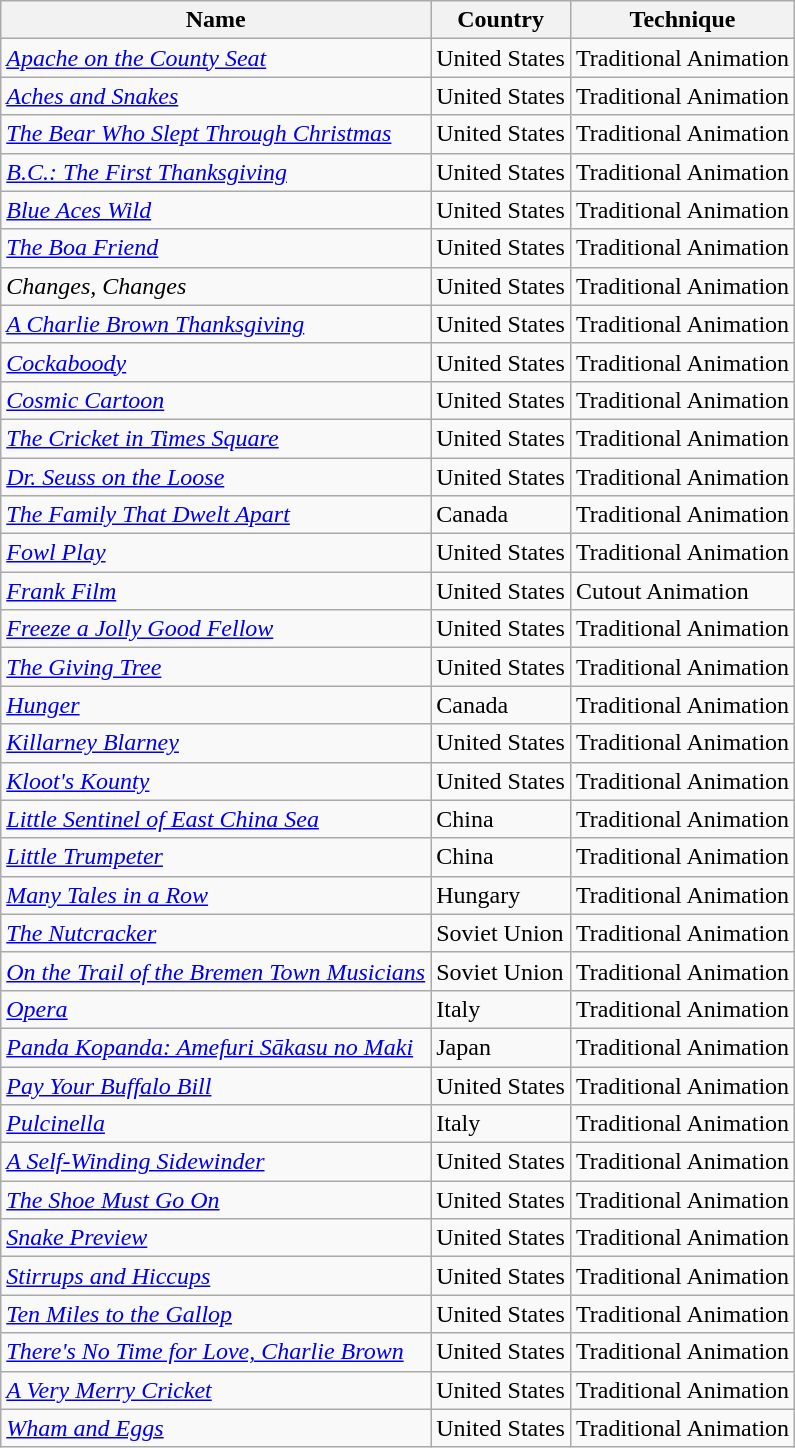<table class="wikitable sortable">
<tr>
<th>Name</th>
<th>Country</th>
<th>Technique</th>
</tr>
<tr>
<td><em><a href='#'>Apache on the County Seat</a></em></td>
<td>United States</td>
<td>Traditional Animation</td>
</tr>
<tr>
<td><em><a href='#'>Aches and Snakes</a></em></td>
<td>United States</td>
<td>Traditional Animation</td>
</tr>
<tr>
<td><em><a href='#'>The Bear Who Slept Through Christmas</a></em></td>
<td>United States</td>
<td>Traditional Animation</td>
</tr>
<tr>
<td><em><a href='#'>B.C.: The First Thanksgiving</a></em></td>
<td>United States</td>
<td>Traditional Animation</td>
</tr>
<tr>
<td><em><a href='#'>Blue Aces Wild</a></em></td>
<td>United States</td>
<td>Traditional Animation</td>
</tr>
<tr>
<td><em><a href='#'>The Boa Friend</a></em></td>
<td>United States</td>
<td>Traditional Animation</td>
</tr>
<tr>
<td><em>Changes, Changes</em></td>
<td>United States</td>
<td>Traditional Animation</td>
</tr>
<tr>
<td><em><a href='#'>A Charlie Brown Thanksgiving</a></em></td>
<td>United States</td>
<td>Traditional Animation</td>
</tr>
<tr>
<td><em><a href='#'>Cockaboody</a></em></td>
<td>United States</td>
<td>Traditional Animation</td>
</tr>
<tr>
<td><em><a href='#'>Cosmic Cartoon</a></em></td>
<td>United States</td>
<td>Traditional Animation</td>
</tr>
<tr>
<td><em><a href='#'>The Cricket in Times Square</a></em></td>
<td>United States</td>
<td>Traditional Animation</td>
</tr>
<tr>
<td><em><a href='#'>Dr. Seuss on the Loose</a></em></td>
<td>United States</td>
<td>Traditional Animation</td>
</tr>
<tr>
<td><em><a href='#'>The Family That Dwelt Apart</a></em></td>
<td>Canada</td>
<td>Traditional Animation</td>
</tr>
<tr>
<td><em><a href='#'>Fowl Play</a></em></td>
<td>United States</td>
<td>Traditional Animation</td>
</tr>
<tr>
<td><em><a href='#'>Frank Film</a></em></td>
<td>United States</td>
<td>Cutout Animation</td>
</tr>
<tr>
<td><em><a href='#'>Freeze a Jolly Good Fellow</a></em></td>
<td>United States</td>
<td>Traditional Animation</td>
</tr>
<tr>
<td><em><a href='#'>The Giving Tree</a></em></td>
<td>United States</td>
<td>Traditional Animation</td>
</tr>
<tr>
<td><em><a href='#'>Hunger</a></em></td>
<td>Canada</td>
<td>Traditional Animation</td>
</tr>
<tr>
<td><em><a href='#'>Killarney Blarney</a></em></td>
<td>United States</td>
<td>Traditional Animation</td>
</tr>
<tr>
<td><em><a href='#'>Kloot's Kounty</a></em></td>
<td>United States</td>
<td>Traditional Animation</td>
</tr>
<tr>
<td><em><a href='#'>Little Sentinel of East China Sea</a></em></td>
<td>China</td>
<td>Traditional Animation</td>
</tr>
<tr>
<td><em><a href='#'>Little Trumpeter</a></em></td>
<td>China</td>
<td>Traditional Animation</td>
</tr>
<tr>
<td><em><a href='#'>Many Tales in a Row</a></em></td>
<td>Hungary</td>
<td>Traditional Animation</td>
</tr>
<tr>
<td><em><a href='#'>The Nutcracker</a></em></td>
<td>Soviet Union</td>
<td>Traditional Animation</td>
</tr>
<tr>
<td><em><a href='#'>On the Trail of the Bremen Town Musicians</a></em></td>
<td>Soviet Union</td>
<td>Traditional Animation</td>
</tr>
<tr>
<td><em><a href='#'>Opera</a></em></td>
<td>Italy</td>
<td>Traditional Animation</td>
</tr>
<tr>
<td><em><a href='#'>Panda Kopanda: Amefuri Sākasu no Maki</a></em></td>
<td>Japan</td>
<td>Traditional Animation</td>
</tr>
<tr>
<td><em><a href='#'>Pay Your Buffalo Bill</a></em></td>
<td>United States</td>
<td>Traditional Animation</td>
</tr>
<tr>
<td><em><a href='#'>Pulcinella</a></em></td>
<td>Italy</td>
<td>Traditional Animation</td>
</tr>
<tr>
<td><em><a href='#'>A Self-Winding Sidewinder</a></em></td>
<td>United States</td>
<td>Traditional Animation</td>
</tr>
<tr>
<td><em><a href='#'>The Shoe Must Go On</a></em></td>
<td>United States</td>
<td>Traditional Animation</td>
</tr>
<tr>
<td><em><a href='#'>Snake Preview</a></em></td>
<td>United States</td>
<td>Traditional Animation</td>
</tr>
<tr>
<td><em><a href='#'>Stirrups and Hiccups</a></em></td>
<td>United States</td>
<td>Traditional Animation</td>
</tr>
<tr>
<td><em><a href='#'>Ten Miles to the Gallop</a></em></td>
<td>United States</td>
<td>Traditional Animation</td>
</tr>
<tr>
<td><em><a href='#'>There's No Time for Love, Charlie Brown</a></em></td>
<td>United States</td>
<td>Traditional Animation</td>
</tr>
<tr>
<td><em><a href='#'>A Very Merry Cricket</a></em></td>
<td>United States</td>
<td>Traditional Animation</td>
</tr>
<tr>
<td><em><a href='#'>Wham and Eggs</a></em></td>
<td>United States</td>
<td>Traditional Animation</td>
</tr>
</table>
